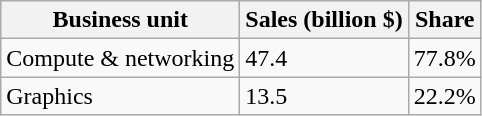<table class="wikitable floatright">
<tr>
<th>Business unit</th>
<th>Sales (billion $)</th>
<th>Share</th>
</tr>
<tr>
<td>Compute & networking</td>
<td>47.4</td>
<td>77.8%</td>
</tr>
<tr>
<td>Graphics</td>
<td>13.5</td>
<td>22.2%</td>
</tr>
</table>
